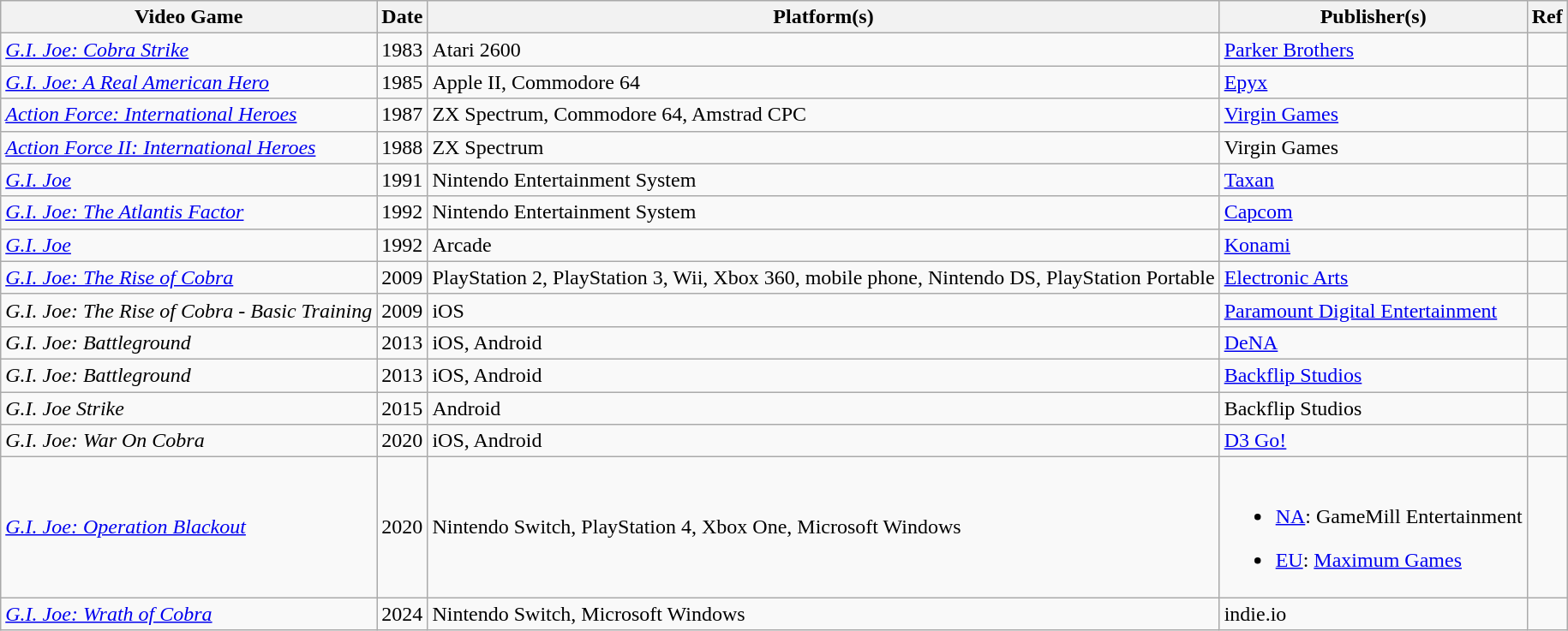<table class="wikitable">
<tr>
<th>Video Game</th>
<th>Date</th>
<th>Platform(s)</th>
<th>Publisher(s)</th>
<th>Ref</th>
</tr>
<tr>
<td><em><a href='#'>G.I. Joe: Cobra Strike</a></em></td>
<td>1983</td>
<td>Atari 2600</td>
<td><a href='#'>Parker Brothers</a></td>
<td></td>
</tr>
<tr>
<td><em><a href='#'>G.I. Joe: A Real American Hero</a></em></td>
<td>1985</td>
<td>Apple II,  Commodore 64</td>
<td><a href='#'>Epyx</a></td>
<td></td>
</tr>
<tr>
<td><em><a href='#'>Action Force: International Heroes</a></em></td>
<td>1987</td>
<td>ZX Spectrum, Commodore 64, Amstrad CPC</td>
<td><a href='#'>Virgin Games</a></td>
<td></td>
</tr>
<tr>
<td><em><a href='#'>Action Force II: International Heroes</a></em></td>
<td>1988</td>
<td>ZX Spectrum</td>
<td>Virgin Games</td>
<td></td>
</tr>
<tr>
<td><em><a href='#'>G.I. Joe</a></em></td>
<td>1991</td>
<td>Nintendo Entertainment System</td>
<td><a href='#'>Taxan</a></td>
<td></td>
</tr>
<tr>
<td><em><a href='#'>G.I. Joe: The Atlantis Factor</a></em></td>
<td>1992</td>
<td>Nintendo Entertainment System</td>
<td><a href='#'>Capcom</a></td>
<td></td>
</tr>
<tr>
<td><em><a href='#'>G.I. Joe</a></em></td>
<td>1992</td>
<td>Arcade</td>
<td><a href='#'>Konami</a></td>
<td></td>
</tr>
<tr>
<td><em><a href='#'>G.I. Joe: The Rise of Cobra</a></em></td>
<td>2009</td>
<td>PlayStation 2, PlayStation 3, Wii, Xbox 360, mobile phone, Nintendo DS, PlayStation Portable</td>
<td><a href='#'>Electronic Arts</a></td>
<td></td>
</tr>
<tr>
<td><em>G.I. Joe: The Rise of Cobra - Basic Training</em></td>
<td>2009</td>
<td>iOS</td>
<td><a href='#'>Paramount Digital Entertainment</a></td>
<td></td>
</tr>
<tr>
<td><em>G.I. Joe: Battleground</em></td>
<td>2013</td>
<td>iOS, Android</td>
<td><a href='#'>DeNA</a></td>
<td></td>
</tr>
<tr>
<td><em>G.I. Joe: Battleground</em></td>
<td>2013</td>
<td>iOS, Android</td>
<td><a href='#'>Backflip Studios</a></td>
<td></td>
</tr>
<tr>
<td><em>G.I. Joe Strike</em></td>
<td>2015</td>
<td>Android</td>
<td>Backflip Studios</td>
<td></td>
</tr>
<tr>
<td><em>G.I. Joe: War On Cobra</em></td>
<td>2020</td>
<td>iOS, Android</td>
<td><a href='#'>D3 Go!</a></td>
<td></td>
</tr>
<tr>
<td><em><a href='#'>G.I. Joe: Operation Blackout</a></em></td>
<td>2020</td>
<td>Nintendo Switch, PlayStation 4, Xbox One, Microsoft Windows</td>
<td><br><ul><li><a href='#'>NA</a>: GameMill Entertainment</li></ul><ul><li><a href='#'>EU</a>: <a href='#'>Maximum Games</a></li></ul></td>
<td></td>
</tr>
<tr>
<td><em><a href='#'>G.I. Joe: Wrath of Cobra</a></em></td>
<td>2024</td>
<td>Nintendo Switch, Microsoft Windows</td>
<td>indie.io</td>
<td></td>
</tr>
</table>
